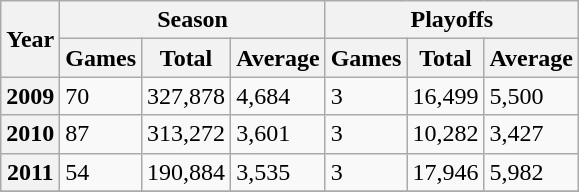<table class="wikitable">
<tr>
<th rowspan=2 align=center>Year</th>
<th colspan=3 align=center>Season</th>
<th colspan=3 align=center>Playoffs</th>
</tr>
<tr>
<th>Games</th>
<th>Total</th>
<th>Average</th>
<th>Games</th>
<th>Total</th>
<th>Average</th>
</tr>
<tr>
<th>2009</th>
<td>70</td>
<td>327,878</td>
<td>4,684</td>
<td>3</td>
<td>16,499</td>
<td>5,500</td>
</tr>
<tr>
<th>2010</th>
<td>87</td>
<td>313,272</td>
<td>3,601</td>
<td>3</td>
<td>10,282</td>
<td>3,427</td>
</tr>
<tr>
<th>2011</th>
<td>54</td>
<td>190,884</td>
<td>3,535</td>
<td>3</td>
<td>17,946</td>
<td>5,982</td>
</tr>
<tr>
</tr>
</table>
